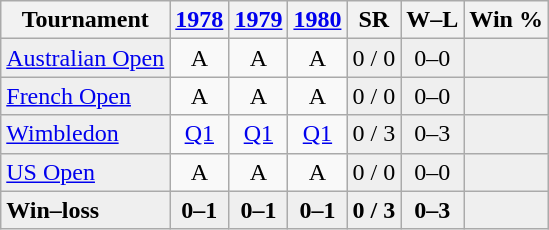<table class=wikitable style=text-align:center>
<tr>
<th>Tournament</th>
<th><a href='#'>1978</a></th>
<th><a href='#'>1979</a></th>
<th><a href='#'>1980</a></th>
<th>SR</th>
<th>W–L</th>
<th>Win %</th>
</tr>
<tr>
<td align=left bgcolor=efefef><a href='#'>Australian Open</a></td>
<td>A</td>
<td>A</td>
<td>A</td>
<td bgcolor=efefef>0 / 0</td>
<td bgcolor=efefef>0–0</td>
<td bgcolor=efefef></td>
</tr>
<tr>
<td align=left bgcolor=efefef><a href='#'>French Open</a></td>
<td>A</td>
<td>A</td>
<td>A</td>
<td bgcolor=efefef>0 / 0</td>
<td bgcolor=efefef>0–0</td>
<td bgcolor=efefef></td>
</tr>
<tr>
<td align=left bgcolor=efefef><a href='#'>Wimbledon</a></td>
<td><a href='#'>Q1</a></td>
<td><a href='#'>Q1</a></td>
<td><a href='#'>Q1</a></td>
<td bgcolor=efefef>0 / 3</td>
<td bgcolor=efefef>0–3</td>
<td bgcolor=efefef></td>
</tr>
<tr>
<td align=left bgcolor=efefef><a href='#'>US Open</a></td>
<td>A</td>
<td>A</td>
<td>A</td>
<td bgcolor=efefef>0 / 0</td>
<td bgcolor=efefef>0–0</td>
<td bgcolor=efefef></td>
</tr>
<tr style=background:#efefef;font-weight:bold>
<td style=text-align:left>Win–loss</td>
<td>0–1</td>
<td>0–1</td>
<td>0–1</td>
<td>0 / 3</td>
<td>0–3</td>
<td></td>
</tr>
</table>
